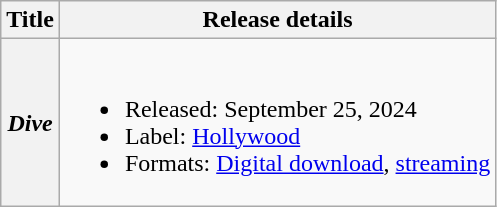<table class="wikitable plainrowheaders">
<tr>
<th scope="col">Title</th>
<th scope="col">Release details</th>
</tr>
<tr>
<th scope="row"><em>Dive</em></th>
<td><br><ul><li>Released: September 25, 2024</li><li>Label: <a href='#'>Hollywood</a></li><li>Formats: <a href='#'>Digital download</a>, <a href='#'>streaming</a></li></ul></td>
</tr>
</table>
